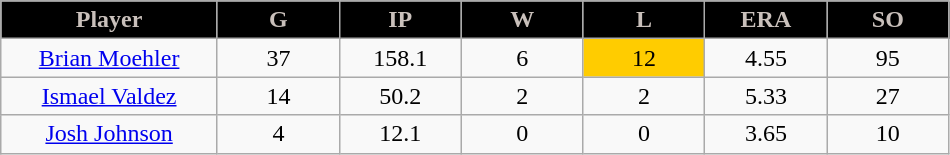<table class="wikitable sortable">
<tr>
<th style=" background:#000000; color:#C9C0BB;" width="16%">Player</th>
<th style=" background:#000000; color:#C9C0BB;" width="9%">G</th>
<th style=" background:#000000; color:#C9C0BB;" width="9%">IP</th>
<th style=" background:#000000; color:#C9C0BB;" width="9%">W</th>
<th style=" background:#000000; color:#C9C0BB;" width="9%">L</th>
<th style=" background:#000000; color:#C9C0BB;" width="9%">ERA</th>
<th style=" background:#000000; color:#C9C0BB;" width="9%">SO</th>
</tr>
<tr align="center">
<td><a href='#'>Brian Moehler</a></td>
<td>37</td>
<td>158.1</td>
<td>6</td>
<td bgcolor="#FFCC00">12</td>
<td>4.55</td>
<td>95</td>
</tr>
<tr align=center>
<td><a href='#'>Ismael Valdez</a></td>
<td>14</td>
<td>50.2</td>
<td>2</td>
<td>2</td>
<td>5.33</td>
<td>27</td>
</tr>
<tr align=center>
<td><a href='#'>Josh Johnson</a></td>
<td>4</td>
<td>12.1</td>
<td>0</td>
<td>0</td>
<td>3.65</td>
<td>10</td>
</tr>
</table>
